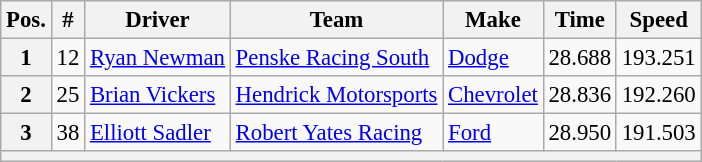<table class="wikitable" style="font-size:95%">
<tr>
<th>Pos.</th>
<th>#</th>
<th>Driver</th>
<th>Team</th>
<th>Make</th>
<th>Time</th>
<th>Speed</th>
</tr>
<tr>
<th>1</th>
<td>12</td>
<td><a href='#'>Ryan Newman</a></td>
<td><a href='#'>Penske Racing South</a></td>
<td><a href='#'>Dodge</a></td>
<td>28.688</td>
<td>193.251</td>
</tr>
<tr>
<th>2</th>
<td>25</td>
<td><a href='#'>Brian Vickers</a></td>
<td><a href='#'>Hendrick Motorsports</a></td>
<td><a href='#'>Chevrolet</a></td>
<td>28.836</td>
<td>192.260</td>
</tr>
<tr>
<th>3</th>
<td>38</td>
<td><a href='#'>Elliott Sadler</a></td>
<td><a href='#'>Robert Yates Racing</a></td>
<td><a href='#'>Ford</a></td>
<td>28.950</td>
<td>191.503</td>
</tr>
<tr>
<th colspan="7"></th>
</tr>
</table>
